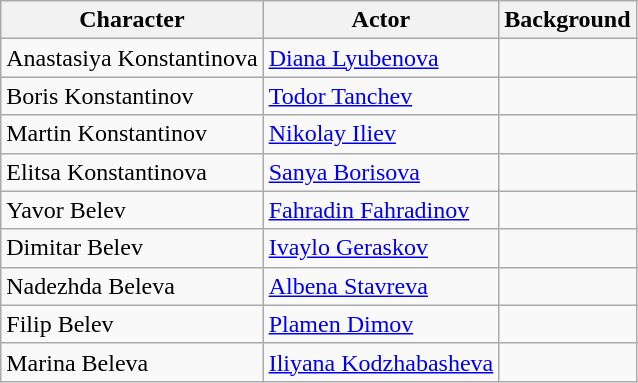<table class="wikitable">
<tr>
<th>Character</th>
<th>Actor</th>
<th>Background</th>
</tr>
<tr>
<td>Anastasiya Konstantinova</td>
<td><a href='#'>Diana Lyubenova</a></td>
<td></td>
</tr>
<tr>
<td>Boris Konstantinov</td>
<td><a href='#'>Todor Tanchev</a></td>
<td></td>
</tr>
<tr Marina Beleva>
<td>Martin Konstantinov</td>
<td><a href='#'>Nikolay Iliev</a></td>
<td></td>
</tr>
<tr>
<td>Elitsa Konstantinova</td>
<td><a href='#'>Sanya Borisova</a></td>
<td></td>
</tr>
<tr>
<td>Yavor Belev</td>
<td><a href='#'>Fahradin Fahradinov</a></td>
<td></td>
</tr>
<tr>
<td>Dimitar Belev</td>
<td><a href='#'>Ivaylo Geraskov</a></td>
<td></td>
</tr>
<tr>
<td>Nadezhda Beleva</td>
<td><a href='#'>Albena Stavreva</a></td>
<td></td>
</tr>
<tr>
<td>Filip Belev</td>
<td><a href='#'>Plamen Dimov</a></td>
<td></td>
</tr>
<tr>
<td>Marina Beleva</td>
<td><a href='#'>Iliyana Kodzhabasheva</a></td>
<td></td>
</tr>
</table>
